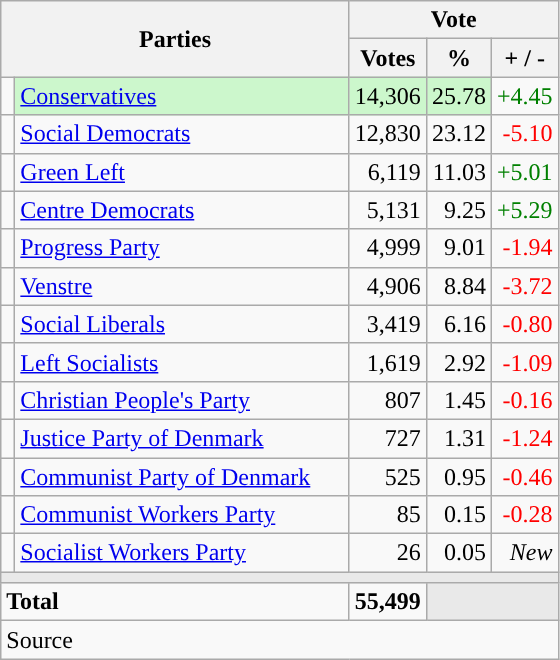<table class="wikitable" style="text-align:right;">
<tr>
<th style="text-align:centre;" rowspan="2" colspan="2" width="225">Parties</th>
<th colspan="3">Vote</th>
</tr>
<tr>
<th width="15">Votes</th>
<th width="15">%</th>
<th width="15">+ / -</th>
</tr>
<tr>
<td width="2" style="color:inherit;background:"></td>
<td bgcolor=#ccf7cc  align="left"><a href='#'>Conservatives</a></td>
<td bgcolor=#ccf7cc>14,306</td>
<td bgcolor=#ccf7cc>25.78</td>
<td style=color:green;>+4.45</td>
</tr>
<tr>
<td width="2" style="color:inherit;background:"></td>
<td align="left"><a href='#'>Social Democrats</a></td>
<td>12,830</td>
<td>23.12</td>
<td style=color:red;>-5.10</td>
</tr>
<tr>
<td width="2" style="color:inherit;background:"></td>
<td align="left"><a href='#'>Green Left</a></td>
<td>6,119</td>
<td>11.03</td>
<td style=color:green;>+5.01</td>
</tr>
<tr>
<td width="2" style="color:inherit;background:"></td>
<td align="left"><a href='#'>Centre Democrats</a></td>
<td>5,131</td>
<td>9.25</td>
<td style=color:green;>+5.29</td>
</tr>
<tr>
<td width="2" style="color:inherit;background:"></td>
<td align="left"><a href='#'>Progress Party</a></td>
<td>4,999</td>
<td>9.01</td>
<td style=color:red;>-1.94</td>
</tr>
<tr>
<td width="2" style="color:inherit;background:"></td>
<td align="left"><a href='#'>Venstre</a></td>
<td>4,906</td>
<td>8.84</td>
<td style=color:red;>-3.72</td>
</tr>
<tr>
<td width="2" style="color:inherit;background:"></td>
<td align="left"><a href='#'>Social Liberals</a></td>
<td>3,419</td>
<td>6.16</td>
<td style=color:red;>-0.80</td>
</tr>
<tr>
<td width="2" style="color:inherit;background:"></td>
<td align="left"><a href='#'>Left Socialists</a></td>
<td>1,619</td>
<td>2.92</td>
<td style=color:red;>-1.09</td>
</tr>
<tr>
<td width="2" style="color:inherit;background:"></td>
<td align="left"><a href='#'>Christian People's Party</a></td>
<td>807</td>
<td>1.45</td>
<td style=color:red;>-0.16</td>
</tr>
<tr>
<td width="2" style="color:inherit;background:"></td>
<td align="left"><a href='#'>Justice Party of Denmark</a></td>
<td>727</td>
<td>1.31</td>
<td style=color:red;>-1.24</td>
</tr>
<tr>
<td width="2" style="color:inherit;background:"></td>
<td align="left"><a href='#'>Communist Party of Denmark</a></td>
<td>525</td>
<td>0.95</td>
<td style=color:red;>-0.46</td>
</tr>
<tr>
<td width="2" style="color:inherit;background:"></td>
<td align="left"><a href='#'>Communist Workers Party</a></td>
<td>85</td>
<td>0.15</td>
<td style=color:red;>-0.28</td>
</tr>
<tr>
<td width="2" style="color:inherit;background:"></td>
<td align="left"><a href='#'>Socialist Workers Party</a></td>
<td>26</td>
<td>0.05</td>
<td><em>New</em></td>
</tr>
<tr>
<td colspan="7" bgcolor="#E9E9E9"></td>
</tr>
<tr>
<td align="left" colspan="2"><strong>Total</strong></td>
<td><strong>55,499</strong></td>
<td bgcolor="#E9E9E9" colspan="2"></td>
</tr>
<tr>
<td align="left" colspan="6">Source</td>
</tr>
</table>
